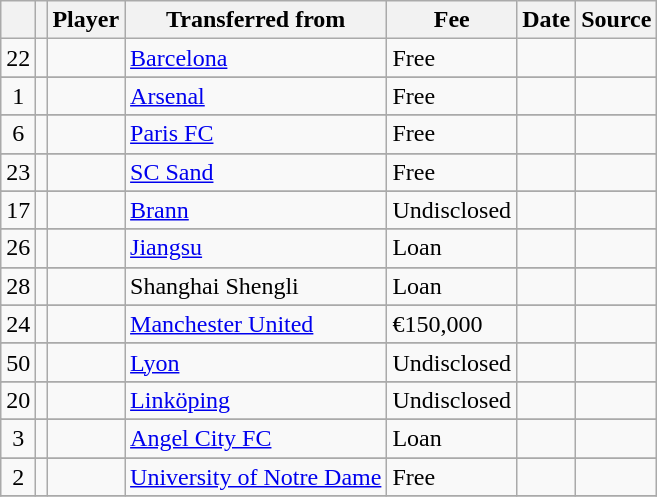<table class="wikitable plainrowheaders sortable">
<tr>
<th></th>
<th></th>
<th scope=col>Player</th>
<th !scope=col>Transferred from</th>
<th scope=col>Fee</th>
<th scope=col>Date</th>
<th scope=col>Source</th>
</tr>
<tr>
<td align="center">22</td>
<td align="center"></td>
<td></td>
<td> <a href='#'>Barcelona</a></td>
<td>Free</td>
<td></td>
<td></td>
</tr>
<tr>
</tr>
<tr>
<td align="center">1</td>
<td align="center"></td>
<td></td>
<td> <a href='#'>Arsenal</a></td>
<td>Free</td>
<td></td>
<td></td>
</tr>
<tr>
</tr>
<tr>
<td align="center">6</td>
<td align="center"></td>
<td></td>
<td> <a href='#'>Paris FC</a></td>
<td>Free</td>
<td></td>
<td></td>
</tr>
<tr>
</tr>
<tr>
<td align="center">23</td>
<td align="center"></td>
<td></td>
<td> <a href='#'>SC Sand</a></td>
<td>Free</td>
<td></td>
<td></td>
</tr>
<tr>
</tr>
<tr>
<td align="center">17</td>
<td align="center"></td>
<td></td>
<td> <a href='#'>Brann</a></td>
<td>Undisclosed</td>
<td></td>
<td></td>
</tr>
<tr>
</tr>
<tr>
<td align="center">26</td>
<td align="center"></td>
<td></td>
<td> <a href='#'>Jiangsu</a></td>
<td>Loan</td>
<td></td>
<td></td>
</tr>
<tr>
</tr>
<tr>
<td align="center">28</td>
<td align="center"></td>
<td></td>
<td> Shanghai Shengli</td>
<td>Loan</td>
<td></td>
<td></td>
</tr>
<tr>
</tr>
<tr>
<td align="center">24</td>
<td align="center"></td>
<td></td>
<td> <a href='#'>Manchester United</a></td>
<td>€150,000</td>
<td></td>
<td></td>
</tr>
<tr>
</tr>
<tr>
<td align="center">50</td>
<td align="center"></td>
<td></td>
<td> <a href='#'>Lyon</a></td>
<td>Undisclosed</td>
<td></td>
<td></td>
</tr>
<tr>
</tr>
<tr>
<td align="center">20</td>
<td align="center"></td>
<td></td>
<td> <a href='#'>Linköping</a></td>
<td>Undisclosed</td>
<td></td>
<td></td>
</tr>
<tr>
</tr>
<tr>
<td align="center">3</td>
<td align="center"></td>
<td></td>
<td> <a href='#'>Angel City FC</a></td>
<td>Loan</td>
<td></td>
<td></td>
</tr>
<tr>
</tr>
<tr>
<td align="center">2</td>
<td align="center"></td>
<td></td>
<td> <a href='#'>University of Notre Dame</a></td>
<td>Free</td>
<td></td>
<td></td>
</tr>
<tr>
</tr>
</table>
